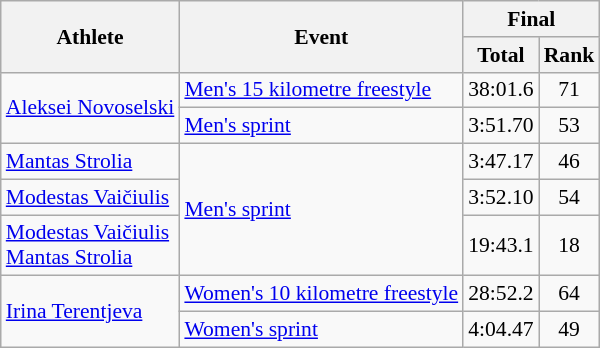<table class="wikitable" style="font-size:90%">
<tr>
<th rowspan="2">Athlete</th>
<th rowspan="2">Event</th>
<th colspan="2">Final</th>
</tr>
<tr>
<th>Total</th>
<th>Rank</th>
</tr>
<tr>
<td rowspan="2"><a href='#'>Aleksei Novoselski</a></td>
<td><a href='#'>Men's 15 kilometre freestyle</a></td>
<td align="center">38:01.6</td>
<td align="center">71</td>
</tr>
<tr>
<td><a href='#'>Men's sprint</a></td>
<td align="center">3:51.70</td>
<td align="center">53</td>
</tr>
<tr>
<td><a href='#'>Mantas Strolia</a></td>
<td rowspan="3"><a href='#'>Men's sprint</a></td>
<td align="center">3:47.17</td>
<td align="center">46</td>
</tr>
<tr>
<td><a href='#'>Modestas Vaičiulis</a></td>
<td align="center">3:52.10</td>
<td align="center">54</td>
</tr>
<tr>
<td><a href='#'>Modestas Vaičiulis</a> <br> <a href='#'>Mantas Strolia</a></td>
<td align="center">19:43.1</td>
<td align="center">18</td>
</tr>
<tr>
<td rowspan="2"><a href='#'>Irina Terentjeva</a></td>
<td><a href='#'>Women's 10 kilometre freestyle</a></td>
<td align="center">28:52.2</td>
<td align="center">64</td>
</tr>
<tr>
<td><a href='#'>Women's sprint</a></td>
<td align="center">4:04.47</td>
<td align="center">49</td>
</tr>
</table>
